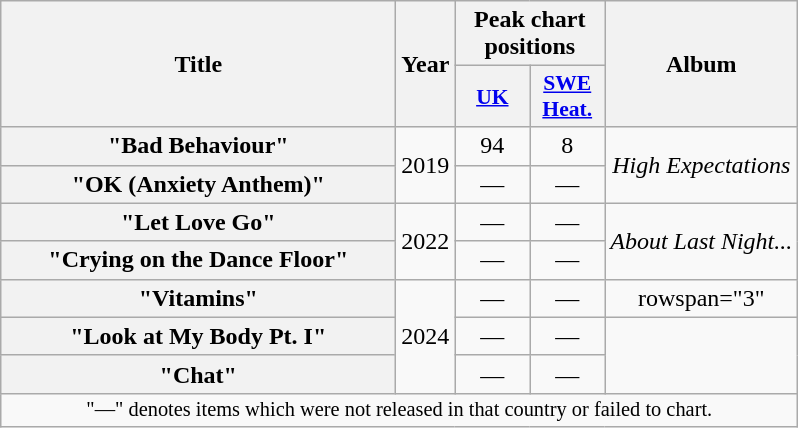<table class="wikitable plainrowheaders" style="text-align:center;">
<tr>
<th scope="col" rowspan="2" style="width:16em;">Title</th>
<th scope="col" rowspan="2" style="width:1em;">Year</th>
<th colspan="2" scope="col">Peak chart positions</th>
<th scope="col" rowspan="2">Album</th>
</tr>
<tr>
<th scope="col" style="width:3em;font-size:90%;"><a href='#'>UK</a><br></th>
<th scope="col" style="width:3em;font-size:90%;"><a href='#'>SWE<br>Heat.</a><br></th>
</tr>
<tr>
<th scope="row">"Bad Behaviour"</th>
<td rowspan="2">2019</td>
<td>94</td>
<td>8</td>
<td rowspan="2"><em>High Expectations</em></td>
</tr>
<tr>
<th scope="row">"OK (Anxiety Anthem)"</th>
<td>—</td>
<td>—</td>
</tr>
<tr>
<th scope="row">"Let Love Go"<br></th>
<td rowspan="2">2022</td>
<td>—</td>
<td>—</td>
<td rowspan="2"><em>About Last Night...</em></td>
</tr>
<tr>
<th scope="row">"Crying on the Dance Floor"</th>
<td>—</td>
<td>—</td>
</tr>
<tr>
<th scope="row">"Vitamins"</th>
<td rowspan="3">2024</td>
<td>—</td>
<td>—</td>
<td>rowspan="3" </td>
</tr>
<tr>
<th scope="row">"Look at My Body Pt. I"</th>
<td>—</td>
<td>—</td>
</tr>
<tr>
<th scope="row">"Chat"</th>
<td>—</td>
<td>—</td>
</tr>
<tr>
<td colspan="13" style="font-size:85%;">"—" denotes items which were not released in that country or failed to chart.</td>
</tr>
</table>
